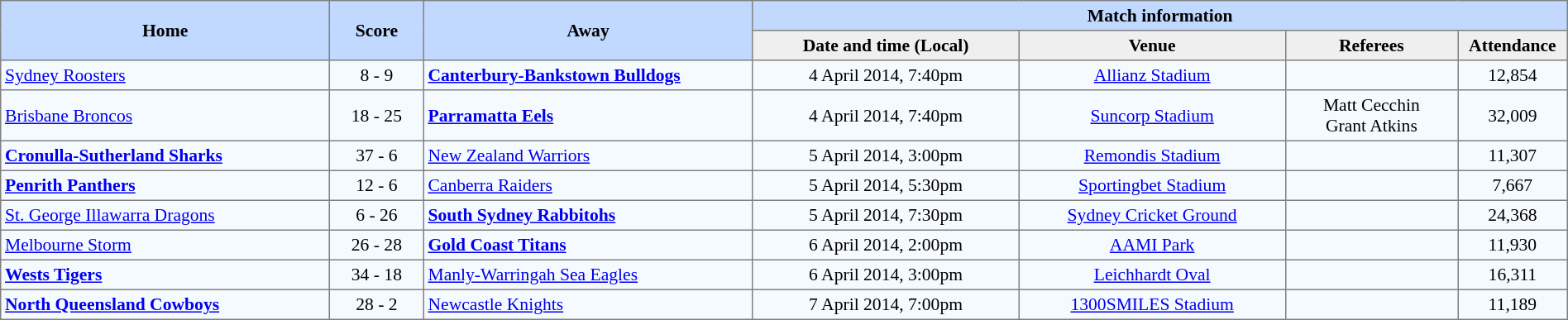<table border="1" cellpadding="3" cellspacing="0" style="border-collapse:collapse; font-size:90%; width:100%;">
<tr style="background:#c1d8ff;">
<th rowspan="2" style="width:21%;">Home</th>
<th rowspan="2" style="width:6%;">Score</th>
<th rowspan="2" style="width:21%;">Away</th>
<th colspan=6>Match information</th>
</tr>
<tr style="background:#efefef;">
<th width=17%>Date and time (Local)</th>
<th width=17%>Venue</th>
<th width=11%>Referees</th>
<th width=7%>Attendance</th>
</tr>
<tr style="text-align:center; background:#f5faff;">
<td align=left> <a href='#'>Sydney Roosters</a></td>
<td>8 - 9</td>
<td align=left> <strong><a href='#'>Canterbury-Bankstown Bulldogs</a></strong></td>
<td>4 April 2014, 7:40pm</td>
<td><a href='#'>Allianz Stadium</a></td>
<td></td>
<td>12,854</td>
</tr>
<tr style="text-align:center; background:#f5faff;">
<td align=left> <a href='#'>Brisbane Broncos</a></td>
<td>18 - 25</td>
<td align=left> <strong><a href='#'>Parramatta Eels</a></strong></td>
<td>4 April 2014, 7:40pm</td>
<td><a href='#'>Suncorp Stadium</a></td>
<td>Matt Cecchin<br>Grant Atkins</td>
<td>32,009</td>
</tr>
<tr style="text-align:center; background:#f5faff;">
<td align=left> <strong><a href='#'>Cronulla-Sutherland Sharks</a></strong></td>
<td>37 - 6</td>
<td align=left> <a href='#'>New Zealand Warriors</a></td>
<td>5 April 2014, 3:00pm</td>
<td><a href='#'>Remondis Stadium</a></td>
<td></td>
<td>11,307</td>
</tr>
<tr style="text-align:center; background:#f5faff;">
<td align=left> <strong><a href='#'>Penrith Panthers</a></strong></td>
<td>12 - 6</td>
<td align=left> <a href='#'>Canberra Raiders</a></td>
<td>5 April 2014, 5:30pm</td>
<td><a href='#'>Sportingbet Stadium</a></td>
<td></td>
<td>7,667</td>
</tr>
<tr style="text-align:center; background:#f5faff;">
<td align=left> <a href='#'>St. George Illawarra Dragons</a></td>
<td>6 - 26</td>
<td align=left> <strong><a href='#'>South Sydney Rabbitohs</a></strong></td>
<td>5 April 2014, 7:30pm</td>
<td><a href='#'>Sydney Cricket Ground</a></td>
<td></td>
<td>24,368</td>
</tr>
<tr style="text-align:center; background:#f5faff;">
<td align=left> <a href='#'>Melbourne Storm</a></td>
<td>26 - 28</td>
<td align=left> <strong><a href='#'>Gold Coast Titans</a></strong></td>
<td>6 April 2014, 2:00pm</td>
<td><a href='#'>AAMI Park</a></td>
<td></td>
<td>11,930</td>
</tr>
<tr style="text-align:center; background:#f5faff;">
<td align=left> <strong><a href='#'>Wests Tigers</a></strong></td>
<td>34 - 18</td>
<td align=left> <a href='#'>Manly-Warringah Sea Eagles</a></td>
<td>6 April 2014, 3:00pm</td>
<td><a href='#'>Leichhardt Oval</a></td>
<td></td>
<td>16,311</td>
</tr>
<tr style="text-align:center; background:#f5faff;">
<td align=left> <strong><a href='#'>North Queensland Cowboys</a></strong></td>
<td>28 - 2</td>
<td align=left> <a href='#'>Newcastle Knights</a></td>
<td>7 April 2014, 7:00pm</td>
<td><a href='#'>1300SMILES Stadium</a></td>
<td></td>
<td>11,189</td>
</tr>
</table>
